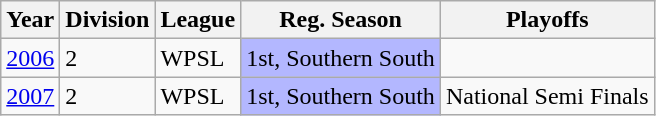<table class="wikitable">
<tr>
<th>Year</th>
<th>Division</th>
<th>League</th>
<th>Reg. Season</th>
<th>Playoffs</th>
</tr>
<tr>
<td><a href='#'>2006</a></td>
<td>2</td>
<td>WPSL</td>
<td bgcolor="B3B7FF">1st, Southern South</td>
<td></td>
</tr>
<tr>
<td><a href='#'>2007</a></td>
<td>2</td>
<td>WPSL</td>
<td bgcolor="B3B7FF">1st, Southern South</td>
<td>National Semi Finals</td>
</tr>
</table>
